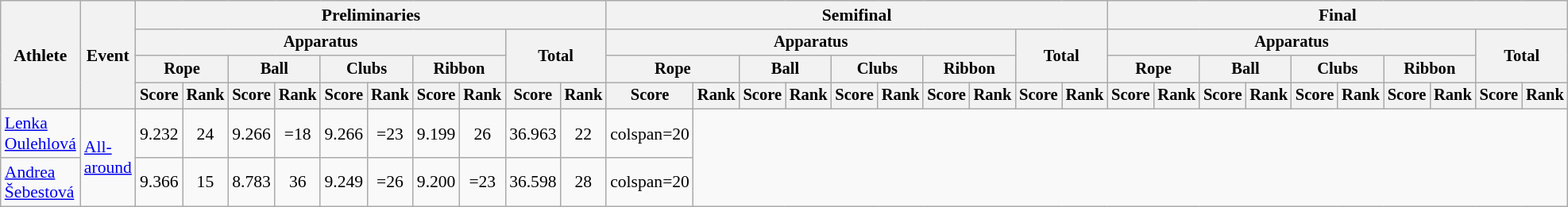<table class=wikitable style=font-size:90%;text-align:center>
<tr>
<th rowspan=4>Athlete</th>
<th rowspan=4>Event</th>
<th colspan=10>Preliminaries</th>
<th colspan=10>Semifinal</th>
<th colspan=10>Final</th>
</tr>
<tr style=font-size:95%>
<th colspan=8>Apparatus</th>
<th colspan=2 rowspan=2>Total</th>
<th colspan=8>Apparatus</th>
<th colspan=2 rowspan=2>Total</th>
<th colspan=8>Apparatus</th>
<th colspan=2 rowspan=2>Total</th>
</tr>
<tr style=font-size:95%>
<th colspan=2>Rope</th>
<th colspan=2>Ball</th>
<th colspan=2>Clubs</th>
<th colspan=2>Ribbon</th>
<th colspan=2>Rope</th>
<th colspan=2>Ball</th>
<th colspan=2>Clubs</th>
<th colspan=2>Ribbon</th>
<th colspan=2>Rope</th>
<th colspan=2>Ball</th>
<th colspan=2>Clubs</th>
<th colspan=2>Ribbon</th>
</tr>
<tr style=font-size:95%>
<th>Score</th>
<th>Rank</th>
<th>Score</th>
<th>Rank</th>
<th>Score</th>
<th>Rank</th>
<th>Score</th>
<th>Rank</th>
<th>Score</th>
<th>Rank</th>
<th>Score</th>
<th>Rank</th>
<th>Score</th>
<th>Rank</th>
<th>Score</th>
<th>Rank</th>
<th>Score</th>
<th>Rank</th>
<th>Score</th>
<th>Rank</th>
<th>Score</th>
<th>Rank</th>
<th>Score</th>
<th>Rank</th>
<th>Score</th>
<th>Rank</th>
<th>Score</th>
<th>Rank</th>
<th>Score</th>
<th>Rank</th>
</tr>
<tr>
<td align=left><a href='#'>Lenka Oulehlová</a></td>
<td align=left rowspan=2><a href='#'>All-around</a></td>
<td>9.232</td>
<td>24</td>
<td>9.266</td>
<td>=18</td>
<td>9.266</td>
<td>=23</td>
<td>9.199</td>
<td>26</td>
<td>36.963</td>
<td>22</td>
<td>colspan=20 </td>
</tr>
<tr>
<td align=left><a href='#'>Andrea Šebestová</a></td>
<td>9.366</td>
<td>15</td>
<td>8.783</td>
<td>36</td>
<td>9.249</td>
<td>=26</td>
<td>9.200</td>
<td>=23</td>
<td>36.598</td>
<td>28</td>
<td>colspan=20 </td>
</tr>
</table>
